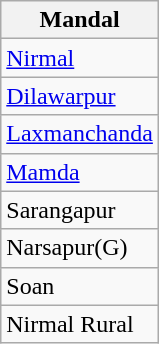<table class="wikitable sortable static-row-numbers static-row-header-hash">
<tr>
<th>Mandal</th>
</tr>
<tr>
<td><a href='#'>Nirmal</a></td>
</tr>
<tr>
<td><a href='#'>Dilawarpur</a></td>
</tr>
<tr>
<td><a href='#'>Laxmanchanda</a></td>
</tr>
<tr>
<td><a href='#'>Mamda</a></td>
</tr>
<tr>
<td>Sarangapur</td>
</tr>
<tr>
<td>Narsapur(G)</td>
</tr>
<tr>
<td>Soan</td>
</tr>
<tr>
<td>Nirmal Rural</td>
</tr>
</table>
